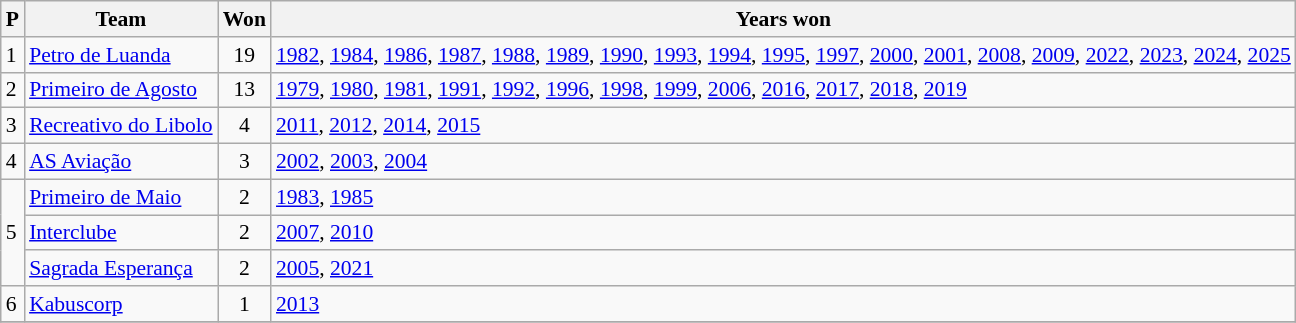<table class="wikitable" style="font-size:90%;">
<tr>
<th>P</th>
<th>Team</th>
<th>Won</th>
<th>Years won</th>
</tr>
<tr>
<td>1</td>
<td><a href='#'>Petro de Luanda</a></td>
<td align=center>19</td>
<td><a href='#'>1982</a>, <a href='#'>1984</a>, <a href='#'>1986</a>, <a href='#'>1987</a>, <a href='#'>1988</a>, <a href='#'>1989</a>, <a href='#'>1990</a>, <a href='#'>1993</a>, <a href='#'>1994</a>, <a href='#'>1995</a>, <a href='#'>1997</a>, <a href='#'>2000</a>, <a href='#'>2001</a>, <a href='#'>2008</a>, <a href='#'>2009</a>, <a href='#'>2022</a>, <a href='#'>2023</a>, <a href='#'>2024</a>, <a href='#'>2025</a></td>
</tr>
<tr>
<td>2</td>
<td><a href='#'>Primeiro de Agosto</a></td>
<td align=center>13</td>
<td><a href='#'>1979</a>, <a href='#'>1980</a>, <a href='#'>1981</a>, <a href='#'>1991</a>, <a href='#'>1992</a>, <a href='#'>1996</a>, <a href='#'>1998</a>, <a href='#'>1999</a>, <a href='#'>2006</a>, <a href='#'>2016</a>, <a href='#'>2017</a>, <a href='#'>2018</a>, <a href='#'>2019</a></td>
</tr>
<tr>
<td>3</td>
<td><a href='#'>Recreativo do Libolo</a></td>
<td align=center>4</td>
<td><a href='#'>2011</a>, <a href='#'>2012</a>, <a href='#'>2014</a>, <a href='#'>2015</a></td>
</tr>
<tr>
<td>4</td>
<td><a href='#'>AS Aviação</a></td>
<td align=center>3</td>
<td><a href='#'>2002</a>, <a href='#'>2003</a>, <a href='#'>2004</a></td>
</tr>
<tr>
<td rowspan=3>5</td>
<td><a href='#'>Primeiro de Maio</a></td>
<td align=center>2</td>
<td><a href='#'>1983</a>, <a href='#'>1985</a></td>
</tr>
<tr>
<td><a href='#'>Interclube</a></td>
<td align=center>2</td>
<td><a href='#'>2007</a>, <a href='#'>2010</a></td>
</tr>
<tr>
<td><a href='#'>Sagrada Esperança</a></td>
<td align=center>2</td>
<td><a href='#'>2005</a>, <a href='#'>2021</a></td>
</tr>
<tr>
<td>6</td>
<td><a href='#'>Kabuscorp</a></td>
<td align=center>1</td>
<td><a href='#'>2013</a></td>
</tr>
<tr>
</tr>
</table>
